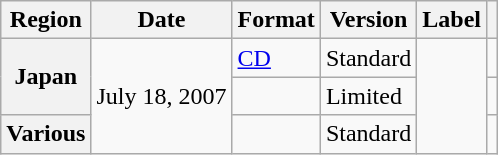<table class="wikitable plainrowheaders">
<tr>
<th scope="col">Region</th>
<th scope="col">Date</th>
<th scope="col">Format</th>
<th>Version</th>
<th scope="col">Label</th>
<th scope="col"></th>
</tr>
<tr>
<th rowspan="2" scope="row">Japan</th>
<td rowspan="3">July 18, 2007</td>
<td><a href='#'>CD</a></td>
<td>Standard</td>
<td rowspan="3"></td>
<td align="center"></td>
</tr>
<tr>
<td></td>
<td>Limited</td>
<td align="center"></td>
</tr>
<tr>
<th scope="row">Various</th>
<td></td>
<td>Standard</td>
<td align="center"></td>
</tr>
</table>
